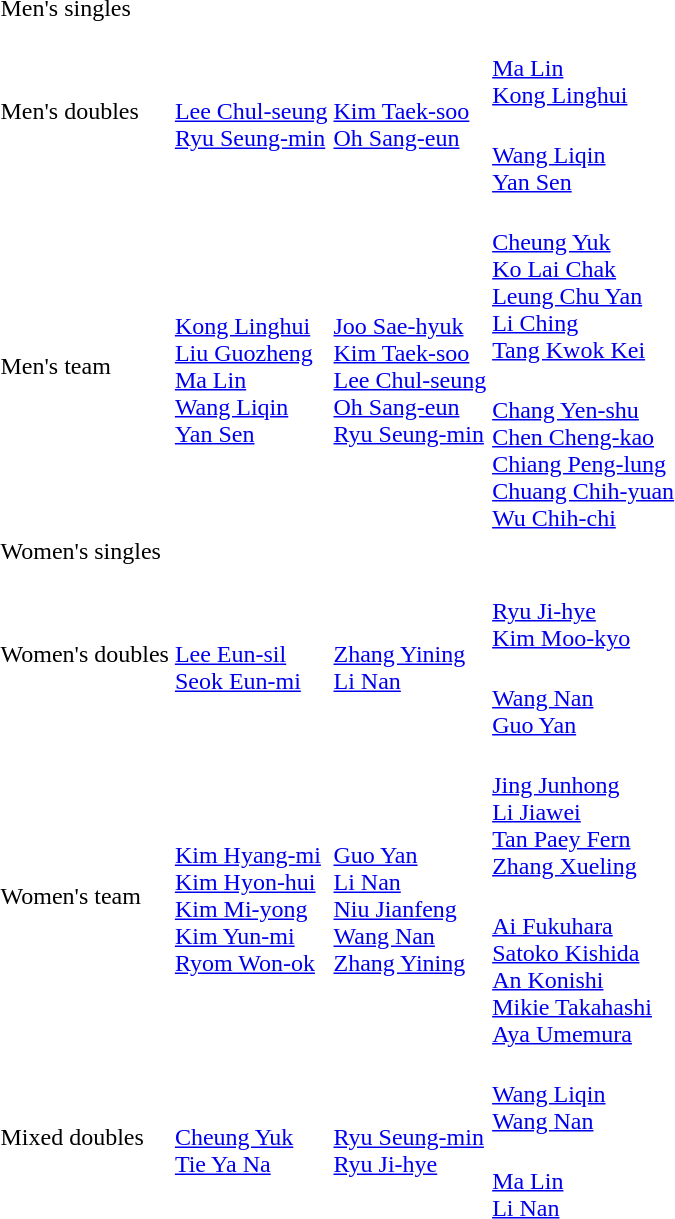<table>
<tr>
<td rowspan=2>Men's singles<br></td>
<td rowspan=2></td>
<td rowspan=2></td>
<td></td>
</tr>
<tr>
<td></td>
</tr>
<tr>
<td rowspan=2>Men's doubles<br></td>
<td rowspan=2><br><a href='#'>Lee Chul-seung</a><br><a href='#'>Ryu Seung-min</a></td>
<td rowspan=2><br><a href='#'>Kim Taek-soo</a><br><a href='#'>Oh Sang-eun</a></td>
<td><br><a href='#'>Ma Lin</a><br><a href='#'>Kong Linghui</a></td>
</tr>
<tr>
<td><br><a href='#'>Wang Liqin</a><br><a href='#'>Yan Sen</a></td>
</tr>
<tr>
<td rowspan=2>Men's team<br></td>
<td rowspan=2><br><a href='#'>Kong Linghui</a><br><a href='#'>Liu Guozheng</a><br><a href='#'>Ma Lin</a><br><a href='#'>Wang Liqin</a><br><a href='#'>Yan Sen</a></td>
<td rowspan=2><br><a href='#'>Joo Sae-hyuk</a><br><a href='#'>Kim Taek-soo</a><br><a href='#'>Lee Chul-seung</a><br><a href='#'>Oh Sang-eun</a><br><a href='#'>Ryu Seung-min</a></td>
<td><br><a href='#'>Cheung Yuk</a><br><a href='#'>Ko Lai Chak</a><br><a href='#'>Leung Chu Yan</a><br><a href='#'>Li Ching</a><br><a href='#'>Tang Kwok Kei</a></td>
</tr>
<tr>
<td><br><a href='#'>Chang Yen-shu</a><br><a href='#'>Chen Cheng-kao</a><br><a href='#'>Chiang Peng-lung</a><br><a href='#'>Chuang Chih-yuan</a><br><a href='#'>Wu Chih-chi</a></td>
</tr>
<tr>
<td rowspan=2>Women's singles<br></td>
<td rowspan=2></td>
<td rowspan=2></td>
<td></td>
</tr>
<tr>
<td></td>
</tr>
<tr>
<td rowspan=2>Women's doubles<br></td>
<td rowspan=2><br><a href='#'>Lee Eun-sil</a><br><a href='#'>Seok Eun-mi</a></td>
<td rowspan=2><br><a href='#'>Zhang Yining</a><br><a href='#'>Li Nan</a></td>
<td><br><a href='#'>Ryu Ji-hye</a><br><a href='#'>Kim Moo-kyo</a></td>
</tr>
<tr>
<td><br><a href='#'>Wang Nan</a><br><a href='#'>Guo Yan</a></td>
</tr>
<tr>
<td rowspan=2>Women's team<br></td>
<td rowspan=2><br><a href='#'>Kim Hyang-mi</a><br><a href='#'>Kim Hyon-hui</a><br><a href='#'>Kim Mi-yong</a><br><a href='#'>Kim Yun-mi</a><br><a href='#'>Ryom Won-ok</a></td>
<td rowspan=2><br><a href='#'>Guo Yan</a><br><a href='#'>Li Nan</a><br><a href='#'>Niu Jianfeng</a><br><a href='#'>Wang Nan</a><br><a href='#'>Zhang Yining</a></td>
<td><br><a href='#'>Jing Junhong</a><br><a href='#'>Li Jiawei</a><br><a href='#'>Tan Paey Fern</a><br><a href='#'>Zhang Xueling</a></td>
</tr>
<tr>
<td><br><a href='#'>Ai Fukuhara</a><br><a href='#'>Satoko Kishida</a><br><a href='#'>An Konishi</a><br><a href='#'>Mikie Takahashi</a><br><a href='#'>Aya Umemura</a></td>
</tr>
<tr>
<td rowspan=2>Mixed doubles<br></td>
<td rowspan=2><br><a href='#'>Cheung Yuk</a><br><a href='#'>Tie Ya Na</a></td>
<td rowspan=2><br><a href='#'>Ryu Seung-min</a><br><a href='#'>Ryu Ji-hye</a></td>
<td><br><a href='#'>Wang Liqin</a><br><a href='#'>Wang Nan</a></td>
</tr>
<tr>
<td><br><a href='#'>Ma Lin</a><br><a href='#'>Li Nan</a></td>
</tr>
</table>
